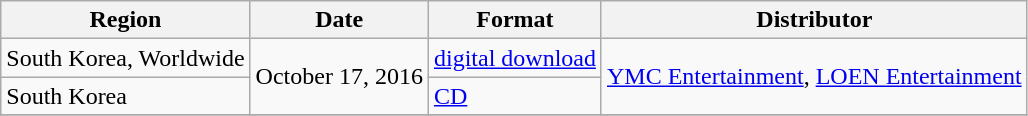<table class="wikitable plainrowheaders">
<tr>
<th>Region</th>
<th>Date</th>
<th>Format</th>
<th>Distributor</th>
</tr>
<tr>
<td>South Korea, Worldwide</td>
<td rowspan="2">October 17, 2016</td>
<td><a href='#'>digital download</a></td>
<td rowspan=2><a href='#'>YMC Entertainment</a>, <a href='#'>LOEN Entertainment</a></td>
</tr>
<tr>
<td>South Korea</td>
<td><a href='#'>CD</a></td>
</tr>
<tr>
</tr>
</table>
